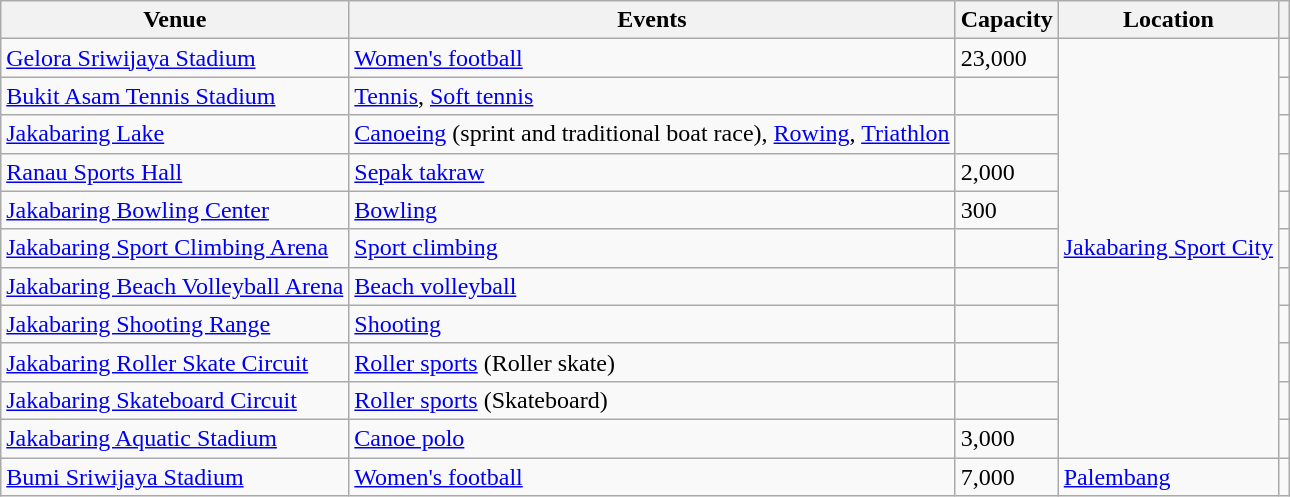<table class="wikitable">
<tr>
<th>Venue</th>
<th>Events</th>
<th>Capacity</th>
<th>Location</th>
<th></th>
</tr>
<tr>
<td><a href='#'>Gelora Sriwijaya Stadium</a></td>
<td><a href='#'>Women's football</a></td>
<td>23,000</td>
<td rowspan="11"><a href='#'>Jakabaring Sport City</a></td>
<td></td>
</tr>
<tr>
<td><a href='#'>Bukit Asam Tennis Stadium</a></td>
<td><a href='#'>Tennis</a>, <a href='#'>Soft tennis</a></td>
<td></td>
<td></td>
</tr>
<tr>
<td><a href='#'>Jakabaring Lake</a></td>
<td><a href='#'>Canoeing</a> (sprint and traditional boat race), <a href='#'>Rowing</a>, <a href='#'>Triathlon</a></td>
<td></td>
<td></td>
</tr>
<tr>
<td><a href='#'>Ranau Sports Hall</a></td>
<td><a href='#'>Sepak takraw</a></td>
<td>2,000</td>
<td></td>
</tr>
<tr>
<td><a href='#'>Jakabaring Bowling Center</a></td>
<td><a href='#'>Bowling</a></td>
<td>300</td>
<td></td>
</tr>
<tr>
<td><a href='#'>Jakabaring Sport Climbing Arena</a></td>
<td><a href='#'>Sport climbing</a></td>
<td></td>
<td></td>
</tr>
<tr>
<td><a href='#'>Jakabaring Beach Volleyball Arena</a></td>
<td><a href='#'>Beach volleyball</a></td>
<td></td>
<td></td>
</tr>
<tr>
<td><a href='#'>Jakabaring Shooting Range</a></td>
<td><a href='#'>Shooting</a></td>
<td></td>
<td></td>
</tr>
<tr>
<td><a href='#'>Jakabaring Roller Skate Circuit</a></td>
<td><a href='#'>Roller sports</a> (Roller skate)</td>
<td></td>
<td></td>
</tr>
<tr>
<td><a href='#'>Jakabaring Skateboard Circuit</a></td>
<td><a href='#'>Roller sports</a> (Skateboard)</td>
<td></td>
<td></td>
</tr>
<tr>
<td><a href='#'>Jakabaring Aquatic Stadium</a></td>
<td><a href='#'>Canoe polo</a></td>
<td>3,000</td>
<td></td>
</tr>
<tr>
<td><a href='#'>Bumi Sriwijaya Stadium</a></td>
<td><a href='#'>Women's football</a></td>
<td>7,000</td>
<td><a href='#'>Palembang</a></td>
<td></td>
</tr>
</table>
